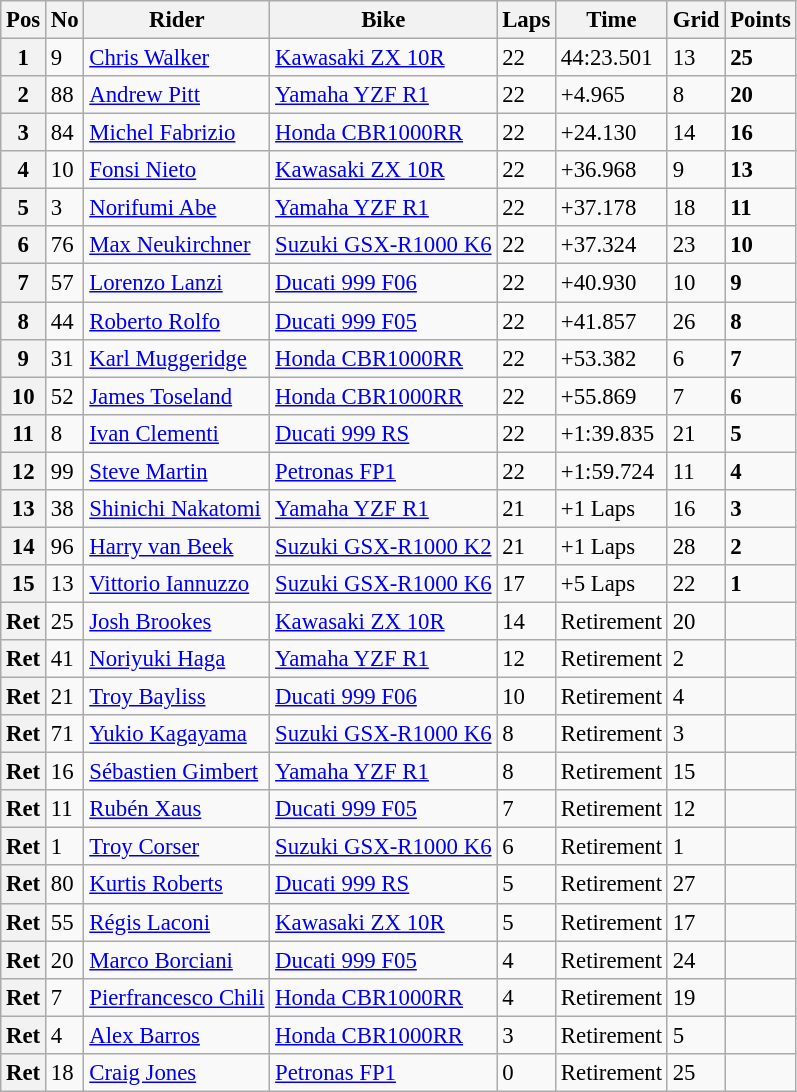<table class="wikitable" style="font-size: 95%;">
<tr>
<th>Pos</th>
<th>No</th>
<th>Rider</th>
<th>Bike</th>
<th>Laps</th>
<th>Time</th>
<th>Grid</th>
<th>Points</th>
</tr>
<tr>
<th>1</th>
<td>9</td>
<td> <a href='#'>Chris Walker</a></td>
<td><a href='#'>Kawasaki ZX 10R</a></td>
<td>22</td>
<td>44:23.501</td>
<td>13</td>
<td><strong>25</strong></td>
</tr>
<tr>
<th>2</th>
<td>88</td>
<td> <a href='#'>Andrew Pitt</a></td>
<td><a href='#'>Yamaha YZF R1</a></td>
<td>22</td>
<td>+4.965</td>
<td>8</td>
<td><strong>20</strong></td>
</tr>
<tr>
<th>3</th>
<td>84</td>
<td> <a href='#'>Michel Fabrizio</a></td>
<td><a href='#'>Honda CBR1000RR</a></td>
<td>22</td>
<td>+24.130</td>
<td>14</td>
<td><strong>16</strong></td>
</tr>
<tr>
<th>4</th>
<td>10</td>
<td> <a href='#'>Fonsi Nieto</a></td>
<td><a href='#'>Kawasaki ZX 10R</a></td>
<td>22</td>
<td>+36.968</td>
<td>9</td>
<td><strong>13</strong></td>
</tr>
<tr>
<th>5</th>
<td>3</td>
<td> <a href='#'>Norifumi Abe</a></td>
<td><a href='#'>Yamaha YZF R1</a></td>
<td>22</td>
<td>+37.178</td>
<td>18</td>
<td><strong>11</strong></td>
</tr>
<tr>
<th>6</th>
<td>76</td>
<td> <a href='#'>Max Neukirchner</a></td>
<td><a href='#'>Suzuki GSX-R1000 K6</a></td>
<td>22</td>
<td>+37.324</td>
<td>23</td>
<td><strong>10</strong></td>
</tr>
<tr>
<th>7</th>
<td>57</td>
<td> <a href='#'>Lorenzo Lanzi</a></td>
<td><a href='#'>Ducati 999 F06</a></td>
<td>22</td>
<td>+40.930</td>
<td>10</td>
<td><strong>9</strong></td>
</tr>
<tr>
<th>8</th>
<td>44</td>
<td> <a href='#'>Roberto Rolfo</a></td>
<td><a href='#'>Ducati 999 F05</a></td>
<td>22</td>
<td>+41.857</td>
<td>26</td>
<td><strong>8</strong></td>
</tr>
<tr>
<th>9</th>
<td>31</td>
<td> <a href='#'>Karl Muggeridge</a></td>
<td><a href='#'>Honda CBR1000RR</a></td>
<td>22</td>
<td>+53.382</td>
<td>6</td>
<td><strong>7</strong></td>
</tr>
<tr>
<th>10</th>
<td>52</td>
<td> <a href='#'>James Toseland</a></td>
<td><a href='#'>Honda CBR1000RR</a></td>
<td>22</td>
<td>+55.869</td>
<td>7</td>
<td><strong>6</strong></td>
</tr>
<tr>
<th>11</th>
<td>8</td>
<td> <a href='#'>Ivan Clementi</a></td>
<td><a href='#'>Ducati 999 RS</a></td>
<td>22</td>
<td>+1:39.835</td>
<td>21</td>
<td><strong>5</strong></td>
</tr>
<tr>
<th>12</th>
<td>99</td>
<td> <a href='#'>Steve Martin</a></td>
<td><a href='#'>Petronas FP1</a></td>
<td>22</td>
<td>+1:59.724</td>
<td>11</td>
<td><strong>4</strong></td>
</tr>
<tr>
<th>13</th>
<td>38</td>
<td> <a href='#'>Shinichi Nakatomi</a></td>
<td><a href='#'>Yamaha YZF R1</a></td>
<td>21</td>
<td>+1 Laps</td>
<td>16</td>
<td><strong>3</strong></td>
</tr>
<tr>
<th>14</th>
<td>96</td>
<td> <a href='#'>Harry van Beek</a></td>
<td><a href='#'>Suzuki GSX-R1000 K2</a></td>
<td>21</td>
<td>+1 Laps</td>
<td>28</td>
<td><strong>2</strong></td>
</tr>
<tr>
<th>15</th>
<td>13</td>
<td> <a href='#'>Vittorio Iannuzzo</a></td>
<td><a href='#'>Suzuki GSX-R1000 K6</a></td>
<td>17</td>
<td>+5 Laps</td>
<td>22</td>
<td><strong>1</strong></td>
</tr>
<tr>
<th>Ret</th>
<td>25</td>
<td> <a href='#'>Josh Brookes</a></td>
<td><a href='#'>Kawasaki ZX 10R</a></td>
<td>14</td>
<td>Retirement</td>
<td>20</td>
<td></td>
</tr>
<tr>
<th>Ret</th>
<td>41</td>
<td> <a href='#'>Noriyuki Haga</a></td>
<td><a href='#'>Yamaha YZF R1</a></td>
<td>12</td>
<td>Retirement</td>
<td>2</td>
<td></td>
</tr>
<tr>
<th>Ret</th>
<td>21</td>
<td> <a href='#'>Troy Bayliss</a></td>
<td><a href='#'>Ducati 999 F06</a></td>
<td>10</td>
<td>Retirement</td>
<td>4</td>
<td></td>
</tr>
<tr>
<th>Ret</th>
<td>71</td>
<td> <a href='#'>Yukio Kagayama</a></td>
<td><a href='#'>Suzuki GSX-R1000 K6</a></td>
<td>8</td>
<td>Retirement</td>
<td>3</td>
<td></td>
</tr>
<tr>
<th>Ret</th>
<td>16</td>
<td> <a href='#'>Sébastien Gimbert</a></td>
<td><a href='#'>Yamaha YZF R1</a></td>
<td>8</td>
<td>Retirement</td>
<td>15</td>
<td></td>
</tr>
<tr>
<th>Ret</th>
<td>11</td>
<td> <a href='#'>Rubén Xaus</a></td>
<td><a href='#'>Ducati 999 F05</a></td>
<td>7</td>
<td>Retirement</td>
<td>12</td>
<td></td>
</tr>
<tr>
<th>Ret</th>
<td>1</td>
<td> <a href='#'>Troy Corser</a></td>
<td><a href='#'>Suzuki GSX-R1000 K6</a></td>
<td>6</td>
<td>Retirement</td>
<td>1</td>
<td></td>
</tr>
<tr>
<th>Ret</th>
<td>80</td>
<td> <a href='#'>Kurtis Roberts</a></td>
<td><a href='#'>Ducati 999 RS</a></td>
<td>5</td>
<td>Retirement</td>
<td>27</td>
<td></td>
</tr>
<tr>
<th>Ret</th>
<td>55</td>
<td> <a href='#'>Régis Laconi</a></td>
<td><a href='#'>Kawasaki ZX 10R</a></td>
<td>5</td>
<td>Retirement</td>
<td>17</td>
<td></td>
</tr>
<tr>
<th>Ret</th>
<td>20</td>
<td> <a href='#'>Marco Borciani</a></td>
<td><a href='#'>Ducati 999 F05</a></td>
<td>4</td>
<td>Retirement</td>
<td>24</td>
<td></td>
</tr>
<tr>
<th>Ret</th>
<td>7</td>
<td> <a href='#'>Pierfrancesco Chili</a></td>
<td><a href='#'>Honda CBR1000RR</a></td>
<td>4</td>
<td>Retirement</td>
<td>19</td>
<td></td>
</tr>
<tr>
<th>Ret</th>
<td>4</td>
<td> <a href='#'>Alex Barros</a></td>
<td><a href='#'>Honda CBR1000RR</a></td>
<td>3</td>
<td>Retirement</td>
<td>5</td>
<td></td>
</tr>
<tr>
<th>Ret</th>
<td>18</td>
<td> <a href='#'>Craig Jones</a></td>
<td><a href='#'>Petronas FP1</a></td>
<td>0</td>
<td>Retirement</td>
<td>25</td>
<td></td>
</tr>
</table>
